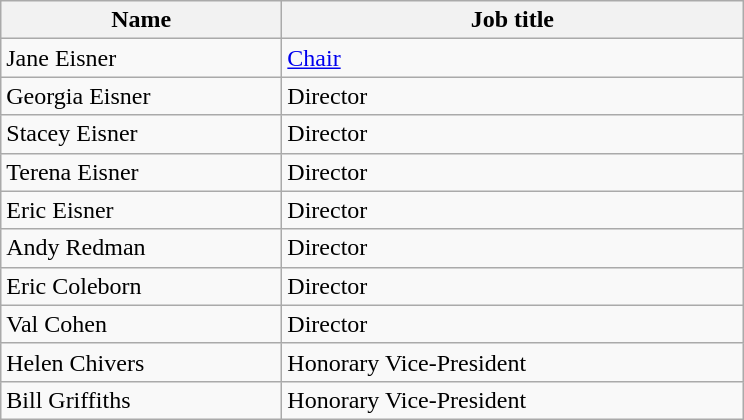<table class="wikitable">
<tr>
<th width=180>Name</th>
<th width=300>Job title</th>
</tr>
<tr>
<td> Jane Eisner</td>
<td><a href='#'>Chair</a></td>
</tr>
<tr>
<td> Georgia Eisner</td>
<td>Director</td>
</tr>
<tr>
<td> Stacey Eisner</td>
<td>Director</td>
</tr>
<tr>
<td> Terena Eisner</td>
<td>Director</td>
</tr>
<tr>
<td> Eric Eisner</td>
<td>Director</td>
</tr>
<tr>
<td> Andy Redman</td>
<td>Director</td>
</tr>
<tr>
<td> Eric Coleborn</td>
<td>Director</td>
</tr>
<tr>
<td> Val Cohen</td>
<td>Director</td>
</tr>
<tr>
<td> Helen Chivers</td>
<td>Honorary Vice-President</td>
</tr>
<tr>
<td> Bill Griffiths</td>
<td>Honorary Vice-President</td>
</tr>
</table>
